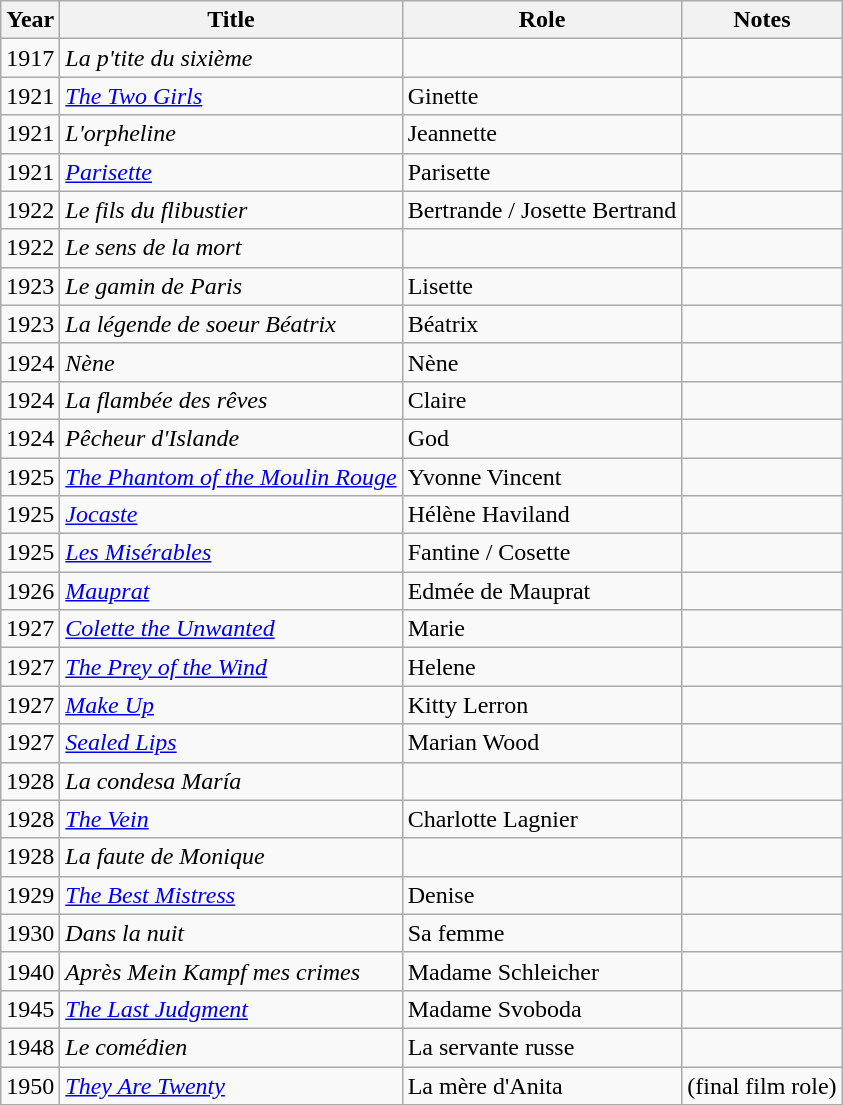<table class="wikitable">
<tr>
<th>Year</th>
<th>Title</th>
<th>Role</th>
<th>Notes</th>
</tr>
<tr>
<td>1917</td>
<td><em>La p'tite du sixième</em></td>
<td></td>
<td></td>
</tr>
<tr>
<td>1921</td>
<td><em><a href='#'>The Two Girls</a></em></td>
<td>Ginette</td>
<td></td>
</tr>
<tr>
<td>1921</td>
<td><em>L'orpheline</em></td>
<td>Jeannette</td>
<td></td>
</tr>
<tr>
<td>1921</td>
<td><em><a href='#'>Parisette</a></em></td>
<td>Parisette</td>
<td></td>
</tr>
<tr>
<td>1922</td>
<td><em>Le fils du flibustier</em></td>
<td>Bertrande / Josette Bertrand</td>
<td></td>
</tr>
<tr>
<td>1922</td>
<td><em>Le sens de la mort</em></td>
<td></td>
<td></td>
</tr>
<tr>
<td>1923</td>
<td><em>Le gamin de Paris</em></td>
<td>Lisette</td>
<td></td>
</tr>
<tr>
<td>1923</td>
<td><em>La légende de soeur Béatrix</em></td>
<td>Béatrix</td>
<td></td>
</tr>
<tr>
<td>1924</td>
<td><em>Nène</em></td>
<td>Nène</td>
<td></td>
</tr>
<tr>
<td>1924</td>
<td><em>La flambée des rêves</em></td>
<td>Claire</td>
<td></td>
</tr>
<tr>
<td>1924</td>
<td><em>Pêcheur d'Islande</em></td>
<td>God</td>
<td></td>
</tr>
<tr>
<td>1925</td>
<td><em><a href='#'>The Phantom of the Moulin Rouge</a></em></td>
<td>Yvonne Vincent</td>
<td></td>
</tr>
<tr>
<td>1925</td>
<td><em><a href='#'>Jocaste</a></em></td>
<td>Hélène Haviland</td>
<td></td>
</tr>
<tr>
<td>1925</td>
<td><em><a href='#'>Les Misérables</a></em></td>
<td>Fantine / Cosette</td>
<td></td>
</tr>
<tr>
<td>1926</td>
<td><em><a href='#'>Mauprat</a></em></td>
<td>Edmée de Mauprat</td>
<td></td>
</tr>
<tr>
<td>1927</td>
<td><em><a href='#'>Colette the Unwanted</a></em></td>
<td>Marie</td>
<td></td>
</tr>
<tr>
<td>1927</td>
<td><em><a href='#'>The Prey of the Wind</a></em></td>
<td>Helene</td>
<td></td>
</tr>
<tr>
<td>1927</td>
<td><em><a href='#'>Make Up</a></em></td>
<td>Kitty Lerron</td>
<td></td>
</tr>
<tr>
<td>1927</td>
<td><em><a href='#'>Sealed Lips</a></em></td>
<td>Marian Wood</td>
<td></td>
</tr>
<tr>
<td>1928</td>
<td><em>La condesa María</em></td>
<td></td>
<td></td>
</tr>
<tr>
<td>1928</td>
<td><em><a href='#'>The Vein</a></em></td>
<td>Charlotte Lagnier</td>
<td></td>
</tr>
<tr>
<td>1928</td>
<td><em>La faute de Monique</em></td>
<td></td>
<td></td>
</tr>
<tr>
<td>1929</td>
<td><em><a href='#'>The Best Mistress</a></em></td>
<td>Denise</td>
<td></td>
</tr>
<tr>
<td>1930</td>
<td><em>Dans la nuit</em></td>
<td>Sa femme</td>
<td></td>
</tr>
<tr>
<td>1940</td>
<td><em>Après Mein Kampf mes crimes</em></td>
<td>Madame Schleicher</td>
<td></td>
</tr>
<tr>
<td>1945</td>
<td><em><a href='#'>The Last Judgment</a></em></td>
<td>Madame Svoboda</td>
<td></td>
</tr>
<tr>
<td>1948</td>
<td><em>Le comédien</em></td>
<td>La servante russe</td>
<td></td>
</tr>
<tr>
<td>1950</td>
<td><em><a href='#'>They Are Twenty</a></em></td>
<td>La mère d'Anita</td>
<td>(final film role)</td>
</tr>
</table>
